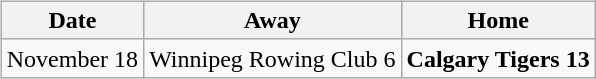<table cellspacing="10">
<tr>
<td valign="top"><br><table class="wikitable">
<tr>
<th>Date</th>
<th>Away</th>
<th>Home</th>
</tr>
<tr>
<td>November 18</td>
<td>Winnipeg Rowing Club 6</td>
<td><strong>Calgary Tigers 13</strong></td>
</tr>
</table>
</td>
</tr>
</table>
